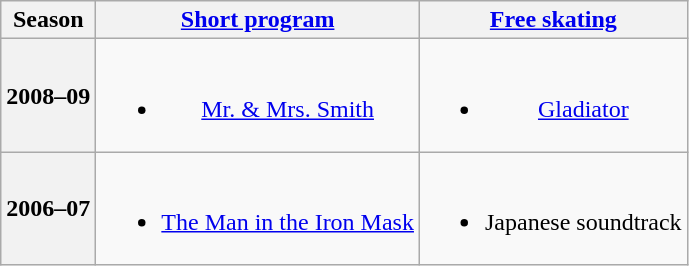<table class=wikitable style=text-align:center>
<tr>
<th>Season</th>
<th><a href='#'>Short program</a></th>
<th><a href='#'>Free skating</a></th>
</tr>
<tr>
<th>2008–09 <br></th>
<td><br><ul><li><a href='#'>Mr. & Mrs. Smith</a> <br></li></ul></td>
<td><br><ul><li><a href='#'>Gladiator</a> <br></li></ul></td>
</tr>
<tr>
<th>2006–07 <br></th>
<td><br><ul><li><a href='#'>The Man in the Iron Mask</a> <br></li></ul></td>
<td><br><ul><li>Japanese soundtrack</li></ul></td>
</tr>
</table>
